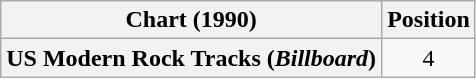<table class="wikitable plainrowheaders" style="text-align:center">
<tr>
<th>Chart (1990)</th>
<th>Position</th>
</tr>
<tr>
<th scope="row">US Modern Rock Tracks (<em>Billboard</em>)</th>
<td>4</td>
</tr>
</table>
